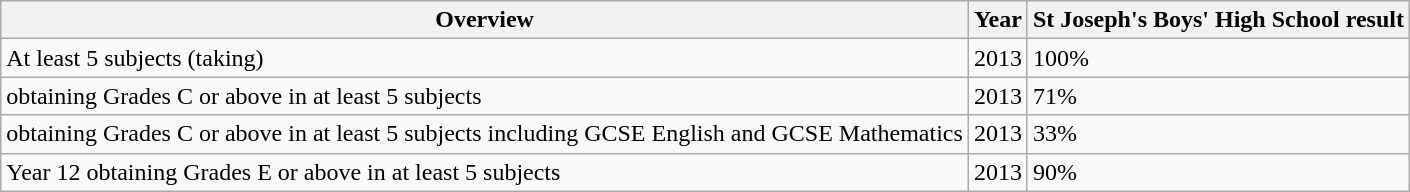<table class="wikitable">
<tr>
<th>Overview</th>
<th>Year</th>
<th>St Joseph's Boys' High School result</th>
</tr>
<tr>
<td>At least 5 subjects (taking)</td>
<td>2013</td>
<td>100%</td>
</tr>
<tr>
<td>obtaining Grades C or above in at least 5 subjects</td>
<td>2013</td>
<td>71%</td>
</tr>
<tr>
<td>obtaining Grades C or above in at least 5 subjects including GCSE English and GCSE Mathematics</td>
<td>2013</td>
<td>33%</td>
</tr>
<tr>
<td>Year 12 obtaining Grades E or above in at least 5 subjects</td>
<td>2013</td>
<td>90%</td>
</tr>
</table>
